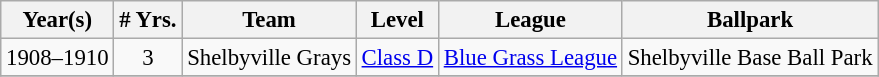<table class="wikitable" style="text-align:center; font-size: 95%;">
<tr>
<th>Year(s)</th>
<th># Yrs.</th>
<th>Team</th>
<th>Level</th>
<th>League</th>
<th>Ballpark</th>
</tr>
<tr>
<td>1908–1910</td>
<td>3</td>
<td>Shelbyville Grays</td>
<td><a href='#'>Class D</a></td>
<td><a href='#'>Blue Grass League</a></td>
<td>Shelbyville Base Ball Park</td>
</tr>
<tr>
</tr>
</table>
